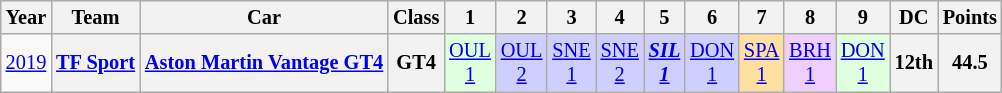<table class="wikitable" style="text-align:center; font-size:85%">
<tr>
<th>Year</th>
<th>Team</th>
<th>Car</th>
<th>Class</th>
<th>1</th>
<th>2</th>
<th>3</th>
<th>4</th>
<th>5</th>
<th>6</th>
<th>7</th>
<th>8</th>
<th>9</th>
<th>DC</th>
<th>Points</th>
</tr>
<tr>
<td><a href='#'>2019</a></td>
<th nowrap><a href='#'>TF Sport</a></th>
<th nowrap><a href='#'>Aston Martin Vantage GT4</a></th>
<th>GT4</th>
<td style="background:#DFFFDF;"><a href='#'>OUL<br>1</a><br></td>
<td style="background:#CFCFFF;"><a href='#'>OUL<br>2</a><br></td>
<td style="background:#CFCFFF;"><a href='#'>SNE<br>1</a><br></td>
<td style="background:#CFCFFF;"><a href='#'>SNE<br>2</a><br></td>
<td style="background:#CFCFFF;"><strong><em><a href='#'>SIL<br>1</a></em></strong><br></td>
<td style="background:#CFCFFF;"><a href='#'>DON<br>1</a><br></td>
<td style="background:#FFDF9F;"><a href='#'>SPA<br>1</a><br></td>
<td style="background:#EFCFFF;"><a href='#'>BRH<br>1</a><br></td>
<td style="background:#DFFFDF;"><a href='#'>DON<br>1</a><br></td>
<th>12th</th>
<th>44.5</th>
</tr>
</table>
